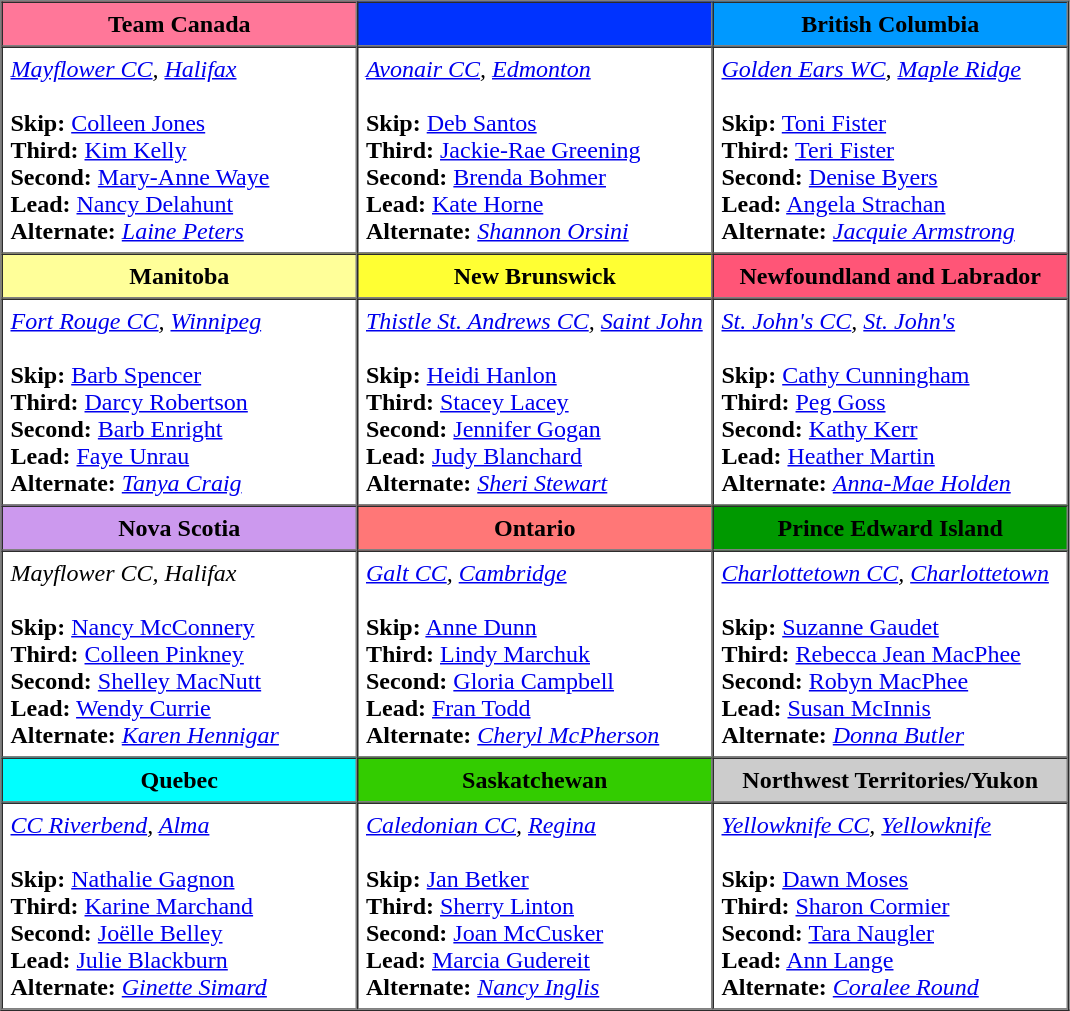<table border=1 cellpadding=5 cellspacing=0>
<tr>
<th bgcolor="#ff7799" width="225">Team Canada</th>
<th bgcolor="#0033ff" width="225"></th>
<th bgcolor="#0099ff" width="225">British Columbia</th>
</tr>
<tr align=center>
<td align=left><em><a href='#'>Mayflower CC</a>, <a href='#'>Halifax</a></em><br><br><strong>Skip:</strong> <a href='#'>Colleen Jones</a><br>
<strong>Third:</strong> <a href='#'>Kim Kelly</a><br>
<strong>Second:</strong> <a href='#'>Mary-Anne Waye</a><br>
<strong>Lead:</strong> <a href='#'>Nancy Delahunt</a><br>
<strong>Alternate:</strong> <em><a href='#'>Laine Peters</a></em></td>
<td align=left><em><a href='#'>Avonair CC</a>, <a href='#'>Edmonton</a></em><br><br><strong>Skip:</strong> <a href='#'>Deb Santos</a><br>
<strong>Third:</strong> <a href='#'>Jackie-Rae Greening</a><br>
<strong>Second:</strong> <a href='#'>Brenda Bohmer</a><br>
<strong>Lead:</strong> <a href='#'>Kate Horne</a><br>
<strong>Alternate:</strong> <em><a href='#'>Shannon Orsini</a></em></td>
<td align=left><em><a href='#'>Golden Ears WC</a>, <a href='#'>Maple Ridge</a></em><br><br><strong>Skip:</strong> <a href='#'>Toni Fister</a><br>
<strong>Third:</strong> <a href='#'>Teri Fister</a><br>
<strong>Second:</strong> <a href='#'>Denise Byers</a><br>
<strong>Lead:</strong> <a href='#'>Angela Strachan</a><br>
<strong>Alternate:</strong> <em><a href='#'>Jacquie Armstrong</a></em></td>
</tr>
<tr border=1 cellpadding=5 cellspacing=0>
<th bgcolor="#ffff99" width="200">Manitoba</th>
<th bgcolor="#ffff33" width="200">New Brunswick</th>
<th bgcolor="#ff5577" width="200">Newfoundland and Labrador</th>
</tr>
<tr align=center>
<td align=left><em><a href='#'>Fort Rouge CC</a>, <a href='#'>Winnipeg</a></em><br><br><strong>Skip:</strong> <a href='#'>Barb Spencer</a><br>
<strong>Third:</strong> <a href='#'>Darcy Robertson</a><br>
<strong>Second:</strong> <a href='#'>Barb Enright</a><br>
<strong>Lead:</strong> <a href='#'>Faye Unrau</a><br>
<strong>Alternate:</strong> <em><a href='#'>Tanya Craig</a></em></td>
<td align=left><em><a href='#'>Thistle St. Andrews CC</a>, <a href='#'>Saint John</a></em><br><br><strong>Skip:</strong> <a href='#'>Heidi Hanlon</a><br>
<strong>Third:</strong> <a href='#'>Stacey Lacey</a><br>
<strong>Second:</strong> <a href='#'>Jennifer Gogan</a><br>
<strong>Lead:</strong> <a href='#'>Judy Blanchard</a><br>
<strong>Alternate:</strong> <em><a href='#'>Sheri Stewart</a></em></td>
<td align=left><em><a href='#'>St. John's CC</a>, <a href='#'>St. John's</a></em><br><br><strong>Skip:</strong> <a href='#'>Cathy Cunningham</a><br>
<strong>Third:</strong> <a href='#'>Peg Goss</a><br>
<strong>Second:</strong> <a href='#'>Kathy Kerr</a><br>
<strong>Lead:</strong> <a href='#'>Heather Martin</a><br>
<strong>Alternate:</strong> <em><a href='#'>Anna-Mae Holden</a></em></td>
</tr>
<tr border=1 cellpadding=5 cellspacing=0>
<th bgcolor="#cc99ee" width="200">Nova Scotia</th>
<th bgcolor="#ff7777" width="200">Ontario</th>
<th bgcolor="#009900" width="200">Prince Edward Island</th>
</tr>
<tr align=center>
<td align=left><em>Mayflower CC, Halifax</em><br><br><strong>Skip:</strong> <a href='#'>Nancy McConnery</a><br>
<strong>Third:</strong> <a href='#'>Colleen Pinkney</a><br>
<strong>Second:</strong> <a href='#'>Shelley MacNutt</a><br>
<strong>Lead:</strong> <a href='#'>Wendy Currie</a><br>
<strong>Alternate:</strong> <em><a href='#'>Karen Hennigar</a></em></td>
<td align=left><em><a href='#'>Galt CC</a>, <a href='#'>Cambridge</a></em><br><br><strong>Skip:</strong> <a href='#'>Anne Dunn</a><br>
<strong>Third:</strong> <a href='#'>Lindy Marchuk</a><br>
<strong>Second:</strong> <a href='#'>Gloria Campbell</a><br>
<strong>Lead:</strong> <a href='#'>Fran Todd</a><br>
<strong>Alternate:</strong> <em><a href='#'>Cheryl McPherson</a></em></td>
<td align=left><em><a href='#'>Charlottetown CC</a>, <a href='#'>Charlottetown</a></em><br><br><strong>Skip:</strong> <a href='#'>Suzanne Gaudet</a><br>
<strong>Third:</strong> <a href='#'>Rebecca Jean MacPhee</a><br>
<strong>Second:</strong> <a href='#'>Robyn MacPhee</a><br>
<strong>Lead:</strong> <a href='#'>Susan McInnis</a><br>
<strong>Alternate:</strong> <em><a href='#'>Donna Butler</a></em></td>
</tr>
<tr border=1 cellpadding=5 cellspacing=0>
<th bgcolor="#00ffff" width="200">Quebec</th>
<th bgcolor="#33cc00" width="200">Saskatchewan</th>
<th bgcolor="#cccccc" width="200">Northwest Territories/Yukon</th>
</tr>
<tr align=center>
<td align=left><em><a href='#'>CC Riverbend</a>, <a href='#'>Alma</a></em><br><br><strong>Skip:</strong> <a href='#'>Nathalie Gagnon</a><br>
<strong>Third:</strong> <a href='#'>Karine Marchand</a><br>
<strong>Second:</strong> <a href='#'>Joëlle Belley</a><br>
<strong>Lead:</strong> <a href='#'>Julie Blackburn</a><br>
<strong>Alternate:</strong> <em><a href='#'>Ginette Simard</a></em></td>
<td align=left><em><a href='#'>Caledonian CC</a>, <a href='#'>Regina</a></em><br><br><strong>Skip:</strong> <a href='#'>Jan Betker</a><br>
<strong>Third:</strong> <a href='#'>Sherry Linton</a><br>
<strong>Second:</strong> <a href='#'>Joan McCusker</a><br>
<strong>Lead:</strong> <a href='#'>Marcia Gudereit</a><br>
<strong>Alternate:</strong> <em><a href='#'>Nancy Inglis</a></em></td>
<td align=left><em><a href='#'>Yellowknife CC</a>, <a href='#'>Yellowknife</a></em><br><br><strong>Skip:</strong> <a href='#'>Dawn Moses</a><br>
<strong>Third:</strong> <a href='#'>Sharon Cormier</a><br>
<strong>Second:</strong> <a href='#'>Tara Naugler</a><br>
<strong>Lead:</strong> <a href='#'>Ann Lange</a><br>
<strong>Alternate:</strong> <em><a href='#'>Coralee Round</a></em></td>
</tr>
</table>
